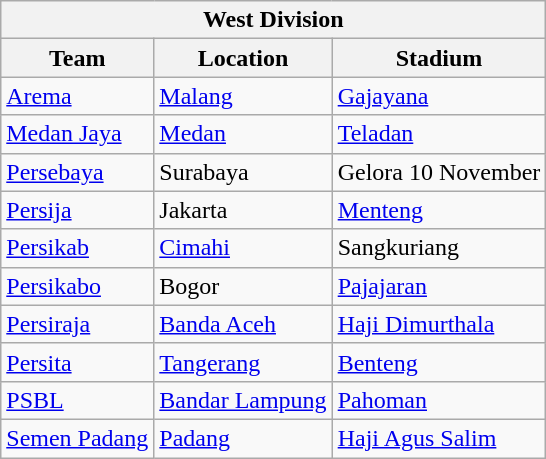<table class="wikitable" style="text-align: left;">
<tr>
<th colspan="3">West Division</th>
</tr>
<tr>
<th>Team</th>
<th>Location</th>
<th>Stadium</th>
</tr>
<tr>
<td><a href='#'>Arema</a></td>
<td><a href='#'>Malang</a></td>
<td><a href='#'>Gajayana</a></td>
</tr>
<tr>
<td><a href='#'>Medan Jaya</a></td>
<td><a href='#'>Medan</a></td>
<td><a href='#'>Teladan</a></td>
</tr>
<tr>
<td><a href='#'>Persebaya</a></td>
<td>Surabaya</td>
<td>Gelora 10 November</td>
</tr>
<tr>
<td><a href='#'>Persija</a></td>
<td>Jakarta </td>
<td><a href='#'>Menteng</a></td>
</tr>
<tr>
<td><a href='#'>Persikab</a></td>
<td><a href='#'>Cimahi</a></td>
<td>Sangkuriang</td>
</tr>
<tr>
<td><a href='#'>Persikabo</a></td>
<td>Bogor</td>
<td><a href='#'>Pajajaran</a></td>
</tr>
<tr>
<td><a href='#'>Persiraja</a></td>
<td><a href='#'>Banda Aceh</a></td>
<td><a href='#'>Haji Dimurthala</a></td>
</tr>
<tr>
<td><a href='#'>Persita</a></td>
<td><a href='#'>Tangerang</a></td>
<td><a href='#'>Benteng</a></td>
</tr>
<tr>
<td><a href='#'>PSBL</a></td>
<td><a href='#'>Bandar Lampung</a></td>
<td><a href='#'>Pahoman</a></td>
</tr>
<tr>
<td><a href='#'>Semen Padang</a></td>
<td><a href='#'>Padang</a></td>
<td><a href='#'>Haji Agus Salim</a></td>
</tr>
</table>
